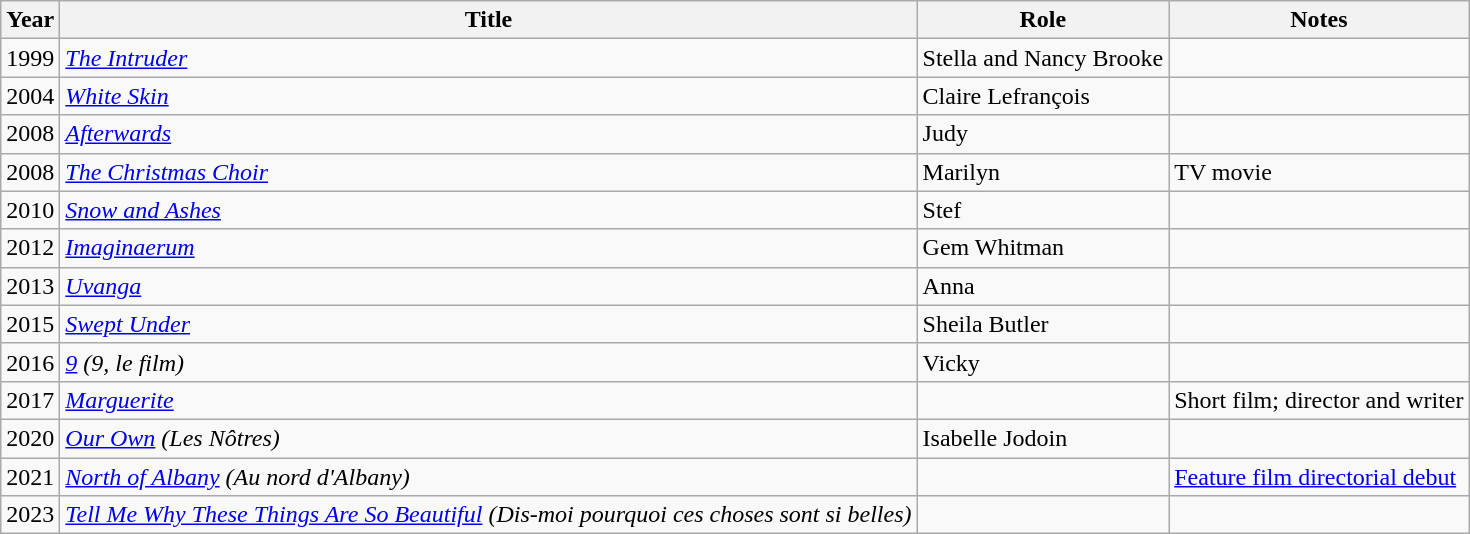<table class="wikitable sortable">
<tr>
<th>Year</th>
<th>Title</th>
<th>Role</th>
<th>Notes</th>
</tr>
<tr>
<td>1999</td>
<td data-sort-value="Intruder, The"><em><a href='#'>The Intruder</a></em></td>
<td>Stella and Nancy Brooke</td>
<td></td>
</tr>
<tr>
<td>2004</td>
<td><em><a href='#'>White Skin</a></em></td>
<td>Claire Lefrançois</td>
<td></td>
</tr>
<tr>
<td>2008</td>
<td><em><a href='#'>Afterwards</a></em></td>
<td>Judy</td>
<td></td>
</tr>
<tr>
<td>2008</td>
<td data-sort-value="Christmas Choir, The"><em><a href='#'>The Christmas Choir</a></em></td>
<td>Marilyn</td>
<td>TV movie</td>
</tr>
<tr>
<td>2010</td>
<td><em><a href='#'>Snow and Ashes</a></em></td>
<td>Stef</td>
<td></td>
</tr>
<tr>
<td>2012</td>
<td><em><a href='#'>Imaginaerum</a></em></td>
<td>Gem Whitman</td>
<td></td>
</tr>
<tr>
<td>2013</td>
<td><em><a href='#'>Uvanga</a></em></td>
<td>Anna</td>
<td></td>
</tr>
<tr>
<td>2015</td>
<td><em><a href='#'>Swept Under</a></em></td>
<td>Sheila Butler</td>
<td></td>
</tr>
<tr>
<td>2016</td>
<td><em><a href='#'>9</a> (9, le film)</em></td>
<td>Vicky</td>
<td></td>
</tr>
<tr>
<td>2017</td>
<td><em><a href='#'>Marguerite</a></em></td>
<td></td>
<td>Short film; director and writer</td>
</tr>
<tr>
<td>2020</td>
<td><em><a href='#'>Our Own</a> (Les Nôtres)</em></td>
<td>Isabelle Jodoin</td>
<td></td>
</tr>
<tr>
<td>2021</td>
<td><em><a href='#'>North of Albany</a> (Au nord d'Albany)</em></td>
<td></td>
<td><a href='#'>Feature film directorial debut</a></td>
</tr>
<tr>
<td>2023</td>
<td><em><a href='#'>Tell Me Why These Things Are So Beautiful</a> (Dis-moi pourquoi ces choses sont si belles)</em></td>
<td></td>
<td></td>
</tr>
</table>
